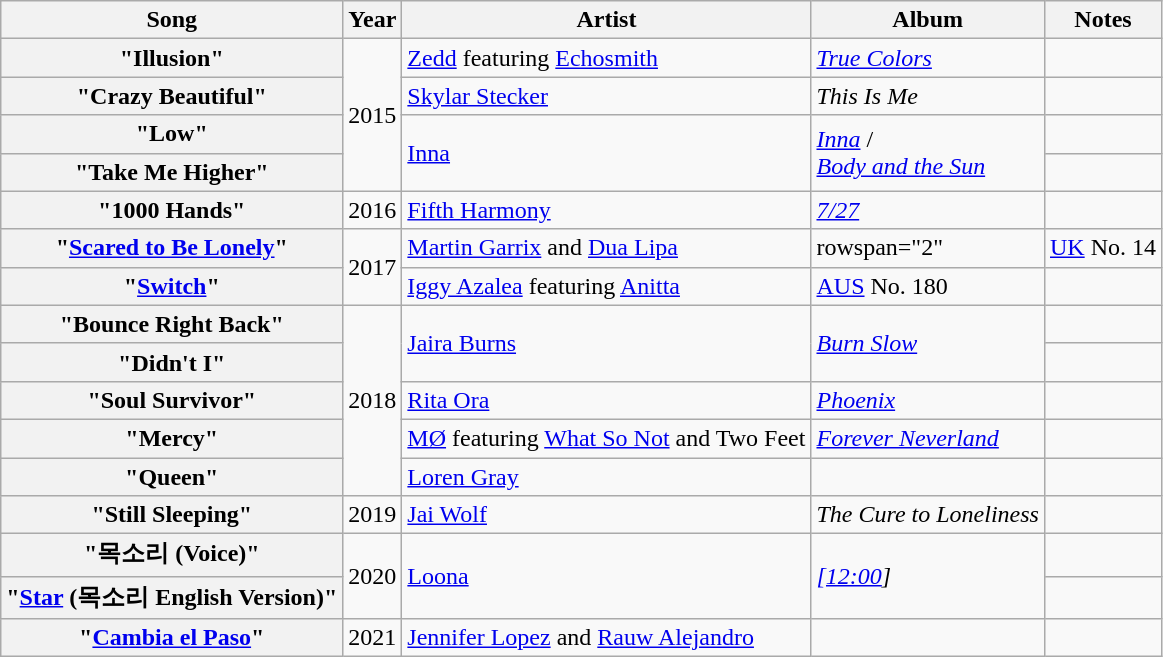<table class="wikitable plainrowheaders">
<tr>
<th scope="col">Song<br></th>
<th scope="col">Year</th>
<th scope="col">Artist</th>
<th scope="col">Album</th>
<th scope="col">Notes</th>
</tr>
<tr>
<th scope="row">"Illusion"</th>
<td rowspan="4">2015</td>
<td><a href='#'>Zedd</a> featuring <a href='#'>Echosmith</a></td>
<td><em><a href='#'>True Colors</a></em></td>
<td></td>
</tr>
<tr>
<th scope="row">"Crazy Beautiful"</th>
<td><a href='#'>Skylar Stecker</a></td>
<td><em>This Is Me</em></td>
<td></td>
</tr>
<tr>
<th scope="row">"Low"</th>
<td rowspan="2"><a href='#'>Inna</a></td>
<td rowspan="2"><em><a href='#'>Inna</a></em> /<br> <em><a href='#'>Body and the Sun</a></em></td>
<td></td>
</tr>
<tr>
<th scope="row">"Take Me Higher"</th>
<td></td>
</tr>
<tr>
<th scope="row">"1000 Hands"</th>
<td>2016</td>
<td><a href='#'>Fifth Harmony</a></td>
<td><em><a href='#'>7/27</a></em></td>
<td></td>
</tr>
<tr>
<th scope="row">"<a href='#'>Scared to Be Lonely</a>"</th>
<td rowspan="2">2017</td>
<td><a href='#'>Martin Garrix</a> and <a href='#'>Dua Lipa</a></td>
<td>rowspan="2" </td>
<td><a href='#'>UK</a> No. 14</td>
</tr>
<tr>
<th scope="row">"<a href='#'>Switch</a>"</th>
<td><a href='#'>Iggy Azalea</a> featuring <a href='#'>Anitta</a></td>
<td><a href='#'>AUS</a> No. 180</td>
</tr>
<tr>
<th scope="row">"Bounce Right Back"</th>
<td rowspan="5">2018</td>
<td rowspan="2"><a href='#'>Jaira Burns</a></td>
<td rowspan="2"><em><a href='#'>Burn Slow</a></em></td>
<td></td>
</tr>
<tr>
<th scope="row">"Didn't I"</th>
<td></td>
</tr>
<tr>
<th scope="row">"Soul Survivor"</th>
<td><a href='#'>Rita Ora</a></td>
<td><em><a href='#'>Phoenix</a></em></td>
<td></td>
</tr>
<tr>
<th scope="row">"Mercy"</th>
<td><a href='#'>MØ</a> featuring <a href='#'>What So Not</a> and Two Feet</td>
<td><em><a href='#'>Forever Neverland</a></em></td>
<td></td>
</tr>
<tr>
<th scope="row">"Queen"</th>
<td><a href='#'>Loren Gray</a></td>
<td></td>
<td></td>
</tr>
<tr>
<th scope="row">"Still Sleeping"</th>
<td>2019</td>
<td><a href='#'>Jai Wolf</a></td>
<td><em>The Cure to Loneliness</em></td>
<td></td>
</tr>
<tr>
<th scope="row">"목소리 (Voice)"</th>
<td rowspan="2">2020</td>
<td rowspan="2"><a href='#'>Loona</a></td>
<td rowspan="2"><em><a href='#'>[12:00</a>]</em></td>
<td></td>
</tr>
<tr>
<th scope="row">"<a href='#'>Star</a> (목소리 English Version)"</th>
<td></td>
</tr>
<tr>
<th scope="row">"<a href='#'>Cambia el Paso</a>"</th>
<td>2021</td>
<td><a href='#'>Jennifer Lopez</a> and <a href='#'>Rauw Alejandro</a></td>
<td></td>
<td></td>
</tr>
</table>
